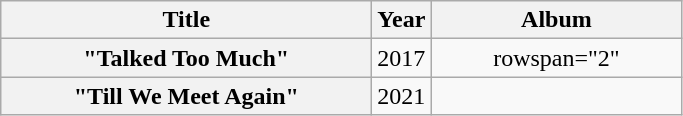<table class="wikitable plainrowheaders" style="text-align:center;">
<tr>
<th scope="col" style="width:15em;">Title</th>
<th scope="col">Year</th>
<th scope="col" style="width:10em;">Album</th>
</tr>
<tr>
<th scope="row">"Talked Too Much"<br></th>
<td>2017</td>
<td>rowspan="2" </td>
</tr>
<tr>
<th scope="row">"Till We Meet Again"<br></th>
<td>2021</td>
</tr>
</table>
